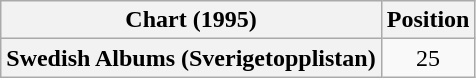<table class="wikitable plainrowheaders" style="text-align:center">
<tr>
<th scope="col">Chart (1995)</th>
<th scope="col">Position</th>
</tr>
<tr>
<th scope="row">Swedish Albums (Sverigetopplistan)</th>
<td>25</td>
</tr>
</table>
